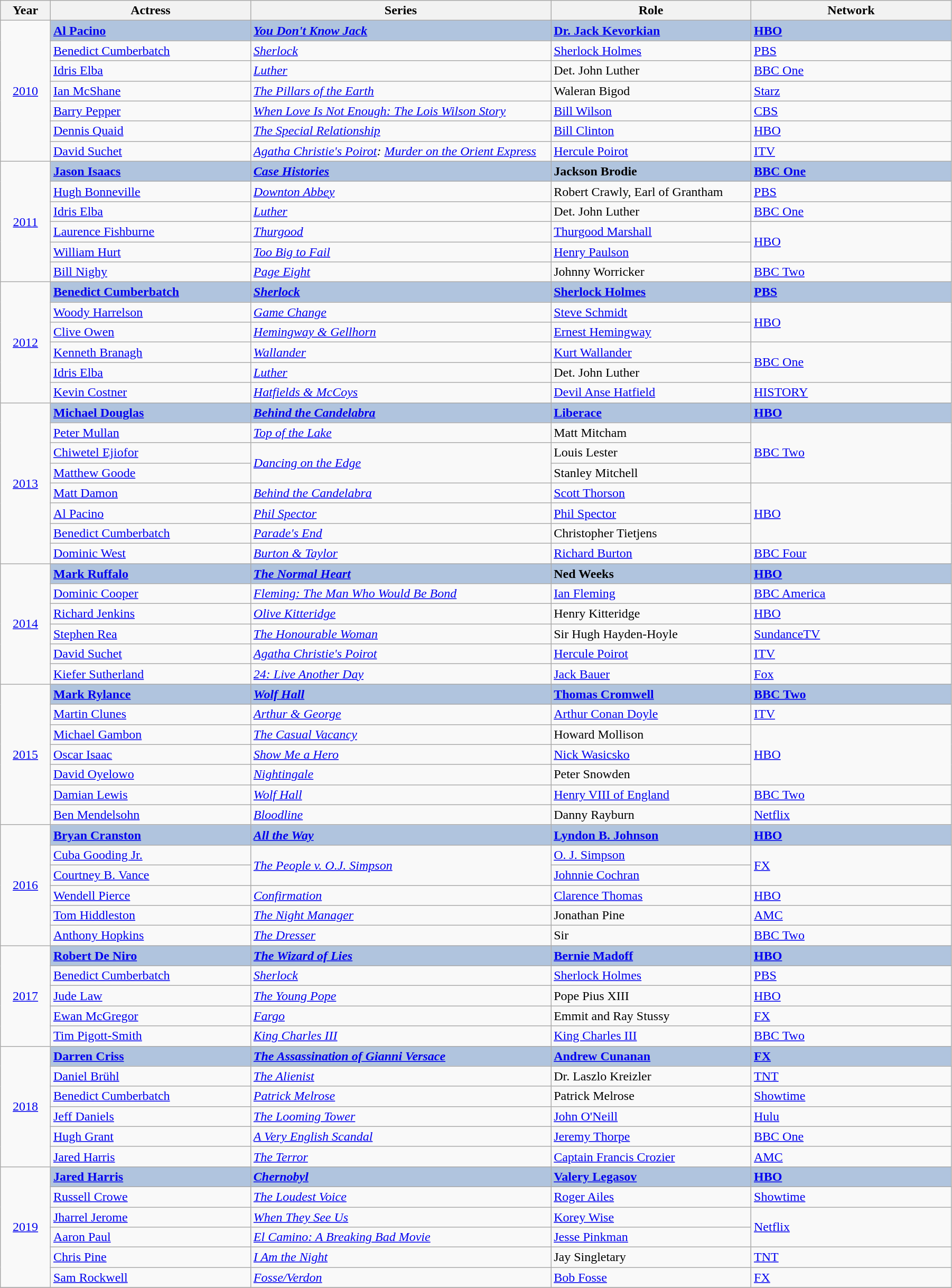<table class="wikitable" width="95%" cellpadding="5">
<tr>
<th width="5%">Year</th>
<th width="20%">Actress</th>
<th width="30%">Series</th>
<th width="20%">Role</th>
<th width="20%">Network</th>
</tr>
<tr>
<td rowspan="7" style="text-align:center;"><a href='#'>2010</a></td>
<td style="background:#B0C4DE;"><strong><a href='#'>Al Pacino</a></strong></td>
<td style="background:#B0C4DE;"><strong><em><a href='#'>You Don't Know Jack</a></em></strong></td>
<td style="background:#B0C4DE;"><strong><a href='#'>Dr. Jack Kevorkian</a></strong></td>
<td style="background:#B0C4DE;"><strong><a href='#'>HBO</a></strong></td>
</tr>
<tr>
<td><a href='#'>Benedict Cumberbatch</a></td>
<td><em><a href='#'>Sherlock</a></em></td>
<td><a href='#'>Sherlock Holmes</a></td>
<td><a href='#'>PBS</a></td>
</tr>
<tr>
<td><a href='#'>Idris Elba</a></td>
<td><em><a href='#'>Luther</a></em></td>
<td>Det. John Luther</td>
<td><a href='#'>BBC One</a></td>
</tr>
<tr>
<td><a href='#'>Ian McShane</a></td>
<td><em><a href='#'>The Pillars of the Earth</a></em></td>
<td>Waleran Bigod</td>
<td><a href='#'>Starz</a></td>
</tr>
<tr>
<td><a href='#'>Barry Pepper</a></td>
<td><em><a href='#'>When Love Is Not Enough: The Lois Wilson Story</a></em></td>
<td><a href='#'>Bill Wilson</a></td>
<td><a href='#'>CBS</a></td>
</tr>
<tr>
<td><a href='#'>Dennis Quaid</a></td>
<td><em><a href='#'>The Special Relationship</a></em></td>
<td><a href='#'>Bill Clinton</a></td>
<td><a href='#'>HBO</a></td>
</tr>
<tr>
<td><a href='#'>David Suchet</a></td>
<td><em><a href='#'>Agatha Christie's Poirot</a>: <a href='#'>Murder on the Orient Express</a></em></td>
<td><a href='#'>Hercule Poirot</a></td>
<td><a href='#'>ITV</a></td>
</tr>
<tr>
<td rowspan="6" style="text-align:center;"><a href='#'>2011</a></td>
<td style="background:#B0C4DE;"><strong><a href='#'>Jason Isaacs</a></strong></td>
<td style="background:#B0C4DE;"><strong><em><a href='#'>Case Histories</a></em></strong></td>
<td style="background:#B0C4DE;"><strong>Jackson Brodie</strong></td>
<td style="background:#B0C4DE;"><strong><a href='#'>BBC One</a></strong></td>
</tr>
<tr>
<td><a href='#'>Hugh Bonneville</a></td>
<td><em><a href='#'>Downton Abbey</a></em></td>
<td>Robert Crawly, Earl of Grantham</td>
<td><a href='#'>PBS</a></td>
</tr>
<tr>
<td><a href='#'>Idris Elba</a></td>
<td><em><a href='#'>Luther</a></em></td>
<td>Det. John Luther</td>
<td><a href='#'>BBC One</a></td>
</tr>
<tr>
<td><a href='#'>Laurence Fishburne</a></td>
<td><em><a href='#'>Thurgood</a></em></td>
<td><a href='#'>Thurgood Marshall</a></td>
<td rowspan="2"><a href='#'>HBO</a></td>
</tr>
<tr>
<td><a href='#'>William Hurt</a></td>
<td><em><a href='#'>Too Big to Fail</a></em></td>
<td><a href='#'>Henry Paulson</a></td>
</tr>
<tr>
<td><a href='#'>Bill Nighy</a></td>
<td><em><a href='#'>Page Eight</a></em></td>
<td>Johnny Worricker</td>
<td><a href='#'>BBC Two</a></td>
</tr>
<tr>
<td rowspan="6" style="text-align:center;"><a href='#'>2012</a></td>
<td style="background:#B0C4DE;"><strong><a href='#'>Benedict Cumberbatch</a></strong></td>
<td style="background:#B0C4DE;"><strong><em><a href='#'>Sherlock</a></em></strong></td>
<td style="background:#B0C4DE;"><strong><a href='#'>Sherlock Holmes</a></strong></td>
<td style="background:#B0C4DE;"><strong><a href='#'>PBS</a></strong></td>
</tr>
<tr>
<td><a href='#'>Woody Harrelson</a></td>
<td><em><a href='#'>Game Change</a></em></td>
<td><a href='#'>Steve Schmidt</a></td>
<td rowspan="2"><a href='#'>HBO</a></td>
</tr>
<tr>
<td><a href='#'>Clive Owen</a></td>
<td><em><a href='#'>Hemingway & Gellhorn</a></em></td>
<td><a href='#'>Ernest Hemingway</a></td>
</tr>
<tr>
<td><a href='#'>Kenneth Branagh</a></td>
<td><em><a href='#'>Wallander</a></em></td>
<td><a href='#'>Kurt Wallander</a></td>
<td rowspan="2"><a href='#'>BBC One</a></td>
</tr>
<tr>
<td><a href='#'>Idris Elba</a></td>
<td><em><a href='#'>Luther</a></em></td>
<td>Det. John Luther</td>
</tr>
<tr>
<td><a href='#'>Kevin Costner</a></td>
<td><em><a href='#'>Hatfields & McCoys</a></em></td>
<td><a href='#'>Devil Anse Hatfield</a></td>
<td><a href='#'>HISTORY</a></td>
</tr>
<tr>
<td rowspan="8" style="text-align:center;"><a href='#'>2013</a></td>
<td style="background:#B0C4DE;"><strong><a href='#'>Michael Douglas</a></strong></td>
<td style="background:#B0C4DE;"><strong><em><a href='#'>Behind the Candelabra</a></em></strong></td>
<td style="background:#B0C4DE;"><strong><a href='#'>Liberace</a></strong></td>
<td style="background:#B0C4DE;"><strong><a href='#'>HBO</a></strong></td>
</tr>
<tr>
<td><a href='#'>Peter Mullan</a></td>
<td><em><a href='#'>Top of the Lake</a></em></td>
<td>Matt Mitcham</td>
<td rowspan="3"><a href='#'>BBC Two</a></td>
</tr>
<tr>
<td><a href='#'>Chiwetel Ejiofor</a></td>
<td rowspan=2><em><a href='#'>Dancing on the Edge</a></em></td>
<td>Louis Lester</td>
</tr>
<tr>
<td><a href='#'>Matthew Goode</a></td>
<td>Stanley Mitchell</td>
</tr>
<tr>
<td><a href='#'>Matt Damon</a></td>
<td><em><a href='#'>Behind the Candelabra</a></em></td>
<td><a href='#'>Scott Thorson</a></td>
<td rowspan="3"><a href='#'>HBO</a></td>
</tr>
<tr>
<td><a href='#'>Al Pacino</a></td>
<td><em><a href='#'>Phil Spector</a></em></td>
<td><a href='#'>Phil Spector</a></td>
</tr>
<tr>
<td><a href='#'>Benedict Cumberbatch</a></td>
<td><em><a href='#'>Parade's End</a></em></td>
<td>Christopher Tietjens</td>
</tr>
<tr>
<td><a href='#'>Dominic West</a></td>
<td><em><a href='#'>Burton & Taylor</a></em></td>
<td><a href='#'>Richard Burton</a></td>
<td><a href='#'>BBC Four</a></td>
</tr>
<tr>
<td rowspan="6" style="text-align:center;"><a href='#'>2014</a></td>
<td style="background:#B0C4DE;"><strong><a href='#'>Mark Ruffalo</a></strong></td>
<td style="background:#B0C4DE;"><strong><em><a href='#'>The Normal Heart</a></em></strong></td>
<td style="background:#B0C4DE;"><strong>Ned Weeks</strong></td>
<td style="background:#B0C4DE;"><strong><a href='#'>HBO</a></strong></td>
</tr>
<tr>
<td><a href='#'>Dominic Cooper</a></td>
<td><em><a href='#'>Fleming: The Man Who Would Be Bond</a></em></td>
<td><a href='#'>Ian Fleming</a></td>
<td><a href='#'>BBC America</a></td>
</tr>
<tr>
<td><a href='#'>Richard Jenkins</a></td>
<td><em><a href='#'>Olive Kitteridge</a></em></td>
<td>Henry Kitteridge</td>
<td><a href='#'>HBO</a></td>
</tr>
<tr>
<td><a href='#'>Stephen Rea</a></td>
<td><em><a href='#'>The Honourable Woman</a></em></td>
<td>Sir Hugh Hayden-Hoyle</td>
<td><a href='#'>SundanceTV</a></td>
</tr>
<tr>
<td><a href='#'>David Suchet</a></td>
<td><em><a href='#'>Agatha Christie's Poirot</a></em></td>
<td><a href='#'>Hercule Poirot</a></td>
<td><a href='#'>ITV</a></td>
</tr>
<tr>
<td><a href='#'>Kiefer Sutherland</a></td>
<td><em><a href='#'>24: Live Another Day</a></em></td>
<td><a href='#'>Jack Bauer</a></td>
<td><a href='#'>Fox</a></td>
</tr>
<tr>
<td rowspan="7" style="text-align:center;"><a href='#'>2015</a></td>
<td style="background:#B0C4DE;"><strong><a href='#'>Mark Rylance</a></strong></td>
<td style="background:#B0C4DE;"><strong><em><a href='#'>Wolf Hall</a></em></strong></td>
<td style="background:#B0C4DE;"><strong><a href='#'>Thomas Cromwell</a></strong></td>
<td style="background:#B0C4DE;"><strong><a href='#'>BBC Two</a></strong></td>
</tr>
<tr>
<td><a href='#'>Martin Clunes</a></td>
<td><em><a href='#'>Arthur & George</a></em></td>
<td><a href='#'>Arthur Conan Doyle</a></td>
<td><a href='#'>ITV</a></td>
</tr>
<tr>
<td><a href='#'>Michael Gambon</a></td>
<td><em><a href='#'>The Casual Vacancy</a></em></td>
<td>Howard Mollison</td>
<td rowspan="3"><a href='#'>HBO</a></td>
</tr>
<tr>
<td><a href='#'>Oscar Isaac</a></td>
<td><em><a href='#'>Show Me a Hero</a></em></td>
<td><a href='#'>Nick Wasicsko</a></td>
</tr>
<tr>
<td><a href='#'>David Oyelowo</a></td>
<td><em><a href='#'>Nightingale</a></em></td>
<td>Peter Snowden</td>
</tr>
<tr>
<td><a href='#'>Damian Lewis</a></td>
<td><em><a href='#'>Wolf Hall</a></em></td>
<td><a href='#'>Henry VIII of England</a></td>
<td><a href='#'>BBC Two</a></td>
</tr>
<tr>
<td><a href='#'>Ben Mendelsohn</a></td>
<td><em><a href='#'>Bloodline</a></em></td>
<td>Danny Rayburn</td>
<td><a href='#'>Netflix</a></td>
</tr>
<tr>
<td rowspan="6" style="text-align:center;"><a href='#'>2016</a></td>
<td style="background:#B0C4DE;"><strong><a href='#'>Bryan Cranston</a></strong></td>
<td style="background:#B0C4DE;"><strong><em><a href='#'>All the Way</a></em></strong></td>
<td style="background:#B0C4DE;"><strong><a href='#'>Lyndon B. Johnson</a></strong></td>
<td style="background:#B0C4DE;"><strong><a href='#'>HBO</a></strong></td>
</tr>
<tr>
<td><a href='#'>Cuba Gooding Jr.</a></td>
<td rowspan="2"><em><a href='#'>The People v. O.J. Simpson</a></em></td>
<td><a href='#'>O. J. Simpson</a></td>
<td rowspan="2"><a href='#'>FX</a></td>
</tr>
<tr>
<td><a href='#'>Courtney B. Vance</a></td>
<td><a href='#'>Johnnie Cochran</a></td>
</tr>
<tr>
<td><a href='#'>Wendell Pierce</a></td>
<td><em><a href='#'>Confirmation</a></em></td>
<td><a href='#'>Clarence Thomas</a></td>
<td><a href='#'>HBO</a></td>
</tr>
<tr>
<td><a href='#'>Tom Hiddleston</a></td>
<td><em><a href='#'>The Night Manager</a></em></td>
<td>Jonathan Pine</td>
<td><a href='#'>AMC</a></td>
</tr>
<tr>
<td><a href='#'>Anthony Hopkins</a></td>
<td><em><a href='#'>The Dresser</a></em></td>
<td>Sir</td>
<td><a href='#'>BBC Two</a></td>
</tr>
<tr>
<td rowspan="5" style="text-align:center;"><a href='#'>2017</a><br></td>
<td style="background:#B0C4DE;"><strong><a href='#'>Robert De Niro</a></strong></td>
<td style="background:#B0C4DE;"><strong><em><a href='#'>The Wizard of Lies</a></em></strong></td>
<td style="background:#B0C4DE;"><strong><a href='#'>Bernie Madoff</a></strong></td>
<td style="background:#B0C4DE;"><strong><a href='#'>HBO</a></strong></td>
</tr>
<tr>
<td><a href='#'>Benedict Cumberbatch</a></td>
<td><em><a href='#'>Sherlock</a></em></td>
<td><a href='#'>Sherlock Holmes</a></td>
<td><a href='#'>PBS</a></td>
</tr>
<tr>
<td><a href='#'>Jude Law</a></td>
<td><em><a href='#'>The Young Pope</a></em></td>
<td>Pope Pius XIII</td>
<td><a href='#'>HBO</a></td>
</tr>
<tr>
<td><a href='#'>Ewan McGregor</a></td>
<td><em><a href='#'>Fargo</a></em></td>
<td>Emmit and Ray Stussy</td>
<td><a href='#'>FX</a></td>
</tr>
<tr>
<td><a href='#'>Tim Pigott-Smith</a></td>
<td><em><a href='#'>King Charles III</a></em></td>
<td><a href='#'>King Charles III</a></td>
<td><a href='#'>BBC Two</a></td>
</tr>
<tr>
<td rowspan="6" style="text-align:center;"><a href='#'>2018</a><br></td>
<td style="background:#B0C4DE;"><strong><a href='#'>Darren Criss</a> </strong></td>
<td style="background:#B0C4DE;"><strong><em><a href='#'>The Assassination of Gianni Versace</a></em></strong></td>
<td style="background:#B0C4DE;"><strong><a href='#'>Andrew Cunanan</a></strong></td>
<td style="background:#B0C4DE;"><strong><a href='#'>FX</a></strong></td>
</tr>
<tr>
<td><a href='#'>Daniel Brühl</a></td>
<td><em><a href='#'>The Alienist</a></em></td>
<td>Dr. Laszlo Kreizler</td>
<td><a href='#'>TNT</a></td>
</tr>
<tr>
<td><a href='#'>Benedict Cumberbatch</a></td>
<td><em><a href='#'>Patrick Melrose</a></em></td>
<td>Patrick Melrose</td>
<td><a href='#'>Showtime</a></td>
</tr>
<tr>
<td><a href='#'>Jeff Daniels</a></td>
<td><em><a href='#'>The Looming Tower</a></em></td>
<td><a href='#'>John O'Neill</a></td>
<td><a href='#'>Hulu</a></td>
</tr>
<tr>
<td><a href='#'>Hugh Grant</a></td>
<td><em><a href='#'>A Very English Scandal</a></em></td>
<td><a href='#'>Jeremy Thorpe</a></td>
<td><a href='#'>BBC One</a></td>
</tr>
<tr>
<td><a href='#'>Jared Harris</a></td>
<td><em><a href='#'>The Terror</a></em></td>
<td><a href='#'>Captain Francis Crozier</a></td>
<td><a href='#'>AMC</a></td>
</tr>
<tr>
<td rowspan="6" style="text-align:center;"><a href='#'>2019</a><br></td>
<td style="background:#B0C4DE;"><strong><a href='#'>Jared Harris</a> </strong></td>
<td style="background:#B0C4DE;"><strong><em><a href='#'>Chernobyl</a></em></strong></td>
<td style="background:#B0C4DE;"><strong><a href='#'>Valery Legasov</a></strong></td>
<td style="background:#B0C4DE;"><strong><a href='#'>HBO</a></strong></td>
</tr>
<tr>
<td><a href='#'>Russell Crowe</a></td>
<td><em><a href='#'>The Loudest Voice</a></em></td>
<td><a href='#'>Roger Ailes</a></td>
<td><a href='#'>Showtime</a></td>
</tr>
<tr>
<td><a href='#'>Jharrel Jerome</a></td>
<td><em><a href='#'>When They See Us</a></em></td>
<td><a href='#'>Korey Wise</a></td>
<td rowspan="2"><a href='#'>Netflix</a></td>
</tr>
<tr>
<td><a href='#'>Aaron Paul</a></td>
<td><em><a href='#'>El Camino: A Breaking Bad Movie</a></em></td>
<td><a href='#'>Jesse Pinkman</a></td>
</tr>
<tr>
<td><a href='#'>Chris Pine</a></td>
<td><em><a href='#'>I Am the Night</a></em></td>
<td>Jay Singletary</td>
<td><a href='#'>TNT</a></td>
</tr>
<tr>
<td><a href='#'>Sam Rockwell</a></td>
<td><em><a href='#'>Fosse/Verdon</a></em></td>
<td><a href='#'>Bob Fosse</a></td>
<td><a href='#'>FX</a></td>
</tr>
<tr>
</tr>
</table>
